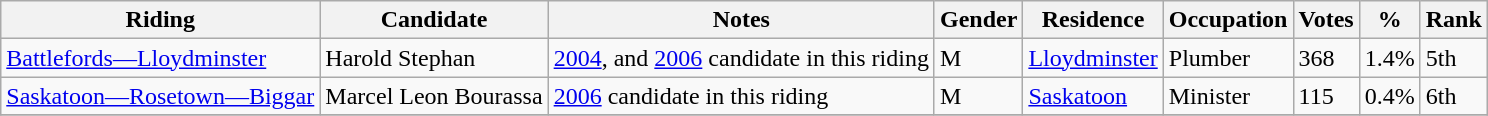<table class="wikitable">
<tr>
<th>Riding</th>
<th>Candidate</th>
<th>Notes</th>
<th>Gender</th>
<th>Residence</th>
<th>Occupation</th>
<th>Votes</th>
<th>%</th>
<th>Rank</th>
</tr>
<tr>
<td><a href='#'>Battlefords—Lloydminster</a></td>
<td>Harold Stephan</td>
<td><a href='#'>2004</a>, and <a href='#'>2006</a> candidate in this riding</td>
<td>M</td>
<td><a href='#'>Lloydminster</a></td>
<td>Plumber</td>
<td>368</td>
<td>1.4%</td>
<td>5th</td>
</tr>
<tr>
<td><a href='#'>Saskatoon—Rosetown—Biggar</a></td>
<td>Marcel Leon Bourassa</td>
<td><a href='#'>2006</a> candidate in this riding</td>
<td>M</td>
<td><a href='#'>Saskatoon</a></td>
<td>Minister</td>
<td>115</td>
<td>0.4%</td>
<td>6th</td>
</tr>
<tr>
</tr>
</table>
